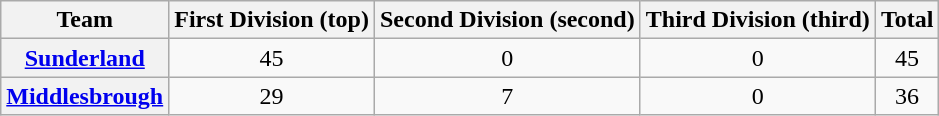<table class="wikitable" style="text-align:center;">
<tr>
<th>Team</th>
<th>First Division (top)</th>
<th>Second Division (second)</th>
<th>Third Division (third)</th>
<th>Total</th>
</tr>
<tr>
<th><a href='#'>Sunderland</a></th>
<td>45</td>
<td>0</td>
<td>0</td>
<td>45</td>
</tr>
<tr>
<th><a href='#'>Middlesbrough</a></th>
<td>29</td>
<td>7</td>
<td>0</td>
<td>36</td>
</tr>
</table>
